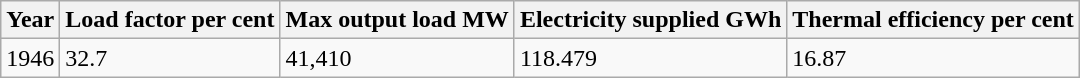<table class="wikitable">
<tr>
<th>Year</th>
<th>Load factor per cent</th>
<th>Max output load   MW</th>
<th>Electricity supplied GWh</th>
<th>Thermal efficiency per cent</th>
</tr>
<tr>
<td>1946</td>
<td>32.7</td>
<td>41,410</td>
<td>118.479</td>
<td>16.87</td>
</tr>
</table>
